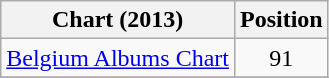<table class="wikitable plainrowheaders sortable" style="text-align:center;">
<tr>
<th scope="col">Chart (2013)</th>
<th scope="col">Position</th>
</tr>
<tr>
<td align=left><a href='#'>Belgium Albums Chart</a></td>
<td align="center">91</td>
</tr>
<tr>
</tr>
</table>
